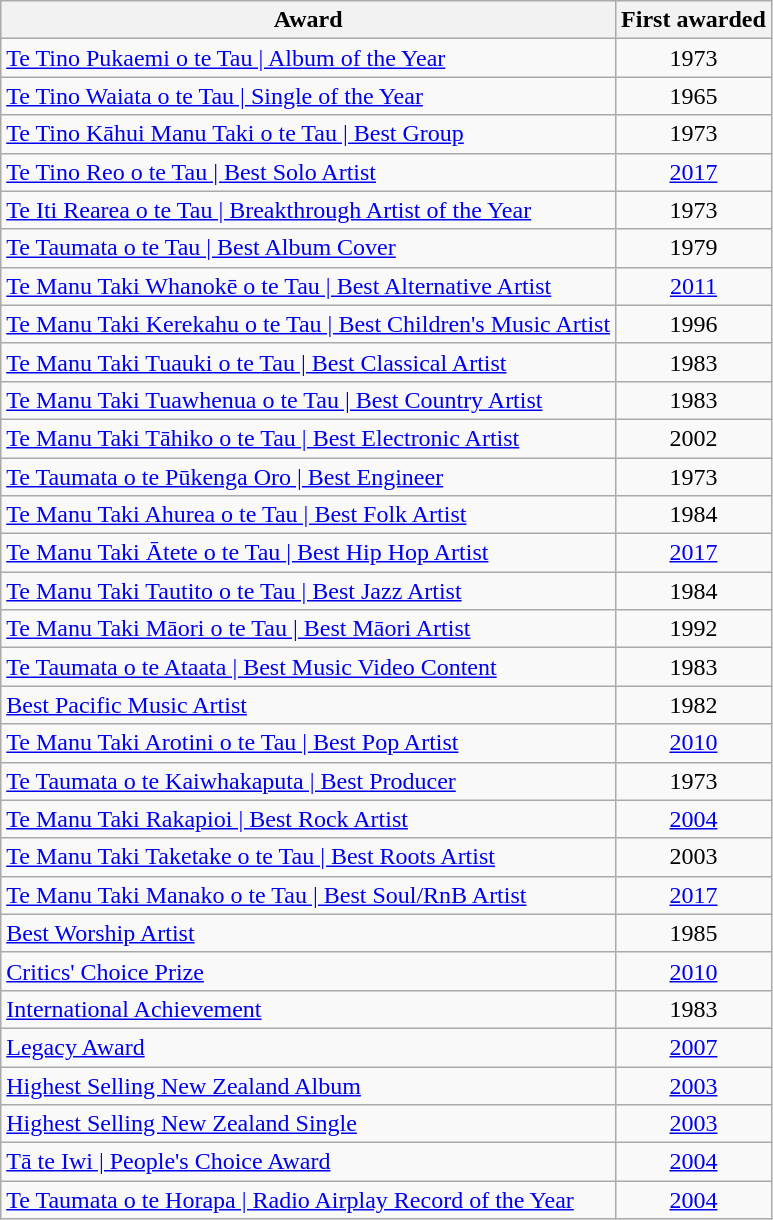<table class="wikitable sortable">
<tr>
<th>Award</th>
<th>First awarded</th>
</tr>
<tr>
<td><a href='#'>Te Tino Pukaemi o te Tau | Album of the Year</a></td>
<td align="center">1973</td>
</tr>
<tr>
<td><a href='#'>Te Tino Waiata o te Tau | Single of the Year</a></td>
<td align="center">1965</td>
</tr>
<tr>
<td><a href='#'>Te Tino Kāhui Manu Taki o te Tau | Best Group</a></td>
<td align="center">1973</td>
</tr>
<tr>
<td><a href='#'>Te Tino Reo o te Tau | Best Solo Artist</a></td>
<td align="center"><a href='#'>2017</a></td>
</tr>
<tr>
<td><a href='#'>Te Iti Rearea o te Tau | Breakthrough Artist of the Year</a></td>
<td align="center">1973</td>
</tr>
<tr>
<td><a href='#'>Te Taumata o te Tau | Best Album Cover</a></td>
<td align="center">1979</td>
</tr>
<tr>
<td><a href='#'>Te Manu Taki Whanokē o te Tau | Best Alternative Artist</a></td>
<td align="center"><a href='#'>2011</a></td>
</tr>
<tr>
<td><a href='#'>Te Manu Taki Kerekahu o te Tau | Best Children's Music Artist</a></td>
<td align="center">1996</td>
</tr>
<tr>
<td><a href='#'>Te Manu Taki Tuauki o te Tau | Best Classical Artist</a></td>
<td align="center">1983</td>
</tr>
<tr>
<td><a href='#'>Te Manu Taki Tuawhenua o te Tau | Best Country Artist</a></td>
<td align="center">1983</td>
</tr>
<tr>
<td><a href='#'>Te Manu Taki Tāhiko o te Tau | Best Electronic Artist</a></td>
<td align="center">2002</td>
</tr>
<tr>
<td><a href='#'>Te Taumata o te Pūkenga Oro | Best Engineer</a></td>
<td align="center">1973</td>
</tr>
<tr>
<td><a href='#'>Te Manu Taki Ahurea o te Tau | Best Folk Artist</a></td>
<td align="center">1984</td>
</tr>
<tr>
<td><a href='#'>Te Manu Taki Ātete o te Tau | Best Hip Hop Artist</a></td>
<td align="center"><a href='#'>2017</a></td>
</tr>
<tr>
<td><a href='#'>Te Manu Taki Tautito o te Tau | Best Jazz Artist</a></td>
<td align="center">1984</td>
</tr>
<tr>
<td><a href='#'>Te Manu Taki Māori o te Tau | Best Māori Artist</a></td>
<td align="center">1992</td>
</tr>
<tr>
<td><a href='#'>Te Taumata o te Ataata | Best Music Video Content</a></td>
<td align="center">1983</td>
</tr>
<tr>
<td><a href='#'>Best Pacific Music Artist</a></td>
<td align="center">1982</td>
</tr>
<tr>
<td><a href='#'>Te Manu Taki Arotini o te Tau | Best Pop Artist</a></td>
<td align="center"><a href='#'>2010</a></td>
</tr>
<tr>
<td><a href='#'>Te Taumata o te Kaiwhakaputa | Best Producer</a></td>
<td align="center">1973</td>
</tr>
<tr>
<td><a href='#'>Te Manu Taki Rakapioi | Best Rock Artist</a></td>
<td align="center"><a href='#'>2004</a></td>
</tr>
<tr>
<td><a href='#'>Te Manu Taki Taketake o te Tau | Best Roots Artist</a></td>
<td align="center">2003</td>
</tr>
<tr>
<td><a href='#'>Te Manu Taki Manako o te Tau | Best Soul/RnB Artist</a></td>
<td align="center"><a href='#'>2017</a></td>
</tr>
<tr>
<td><a href='#'>Best Worship Artist</a></td>
<td align="center">1985</td>
</tr>
<tr>
<td><a href='#'>Critics' Choice Prize</a></td>
<td align="center"><a href='#'>2010</a></td>
</tr>
<tr>
<td><a href='#'>International Achievement</a></td>
<td align="center">1983</td>
</tr>
<tr>
<td><a href='#'>Legacy Award</a></td>
<td align="center"><a href='#'>2007</a></td>
</tr>
<tr>
<td><a href='#'>Highest Selling New Zealand Album</a></td>
<td align="center"><a href='#'>2003</a></td>
</tr>
<tr>
<td><a href='#'>Highest Selling New Zealand Single</a></td>
<td align="center"><a href='#'>2003</a></td>
</tr>
<tr>
<td><a href='#'>Tā te Iwi | People's Choice Award</a></td>
<td align="center"><a href='#'>2004</a></td>
</tr>
<tr>
<td><a href='#'>Te Taumata o te Horapa | Radio Airplay Record of the Year</a></td>
<td align="center"><a href='#'>2004</a></td>
</tr>
</table>
